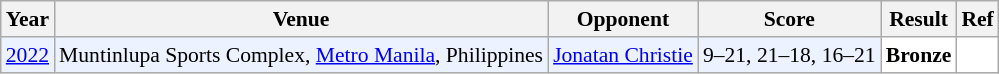<table class="sortable wikitable" style="font-size: 90%">
<tr>
<th>Year</th>
<th>Venue</th>
<th>Opponent</th>
<th>Score</th>
<th>Result</th>
<th>Ref</th>
</tr>
<tr style="background:#ECF2FF">
<td align="center"><a href='#'>2022</a></td>
<td align="left">Muntinlupa Sports Complex, <a href='#'>Metro Manila</a>, Philippines</td>
<td align="left"> <a href='#'>Jonatan Christie</a></td>
<td align="left">9–21, 21–18, 16–21</td>
<td style="text-align:left; background:white"> <strong>Bronze</strong></td>
<td style="text-align:center; background:white"></td>
</tr>
</table>
